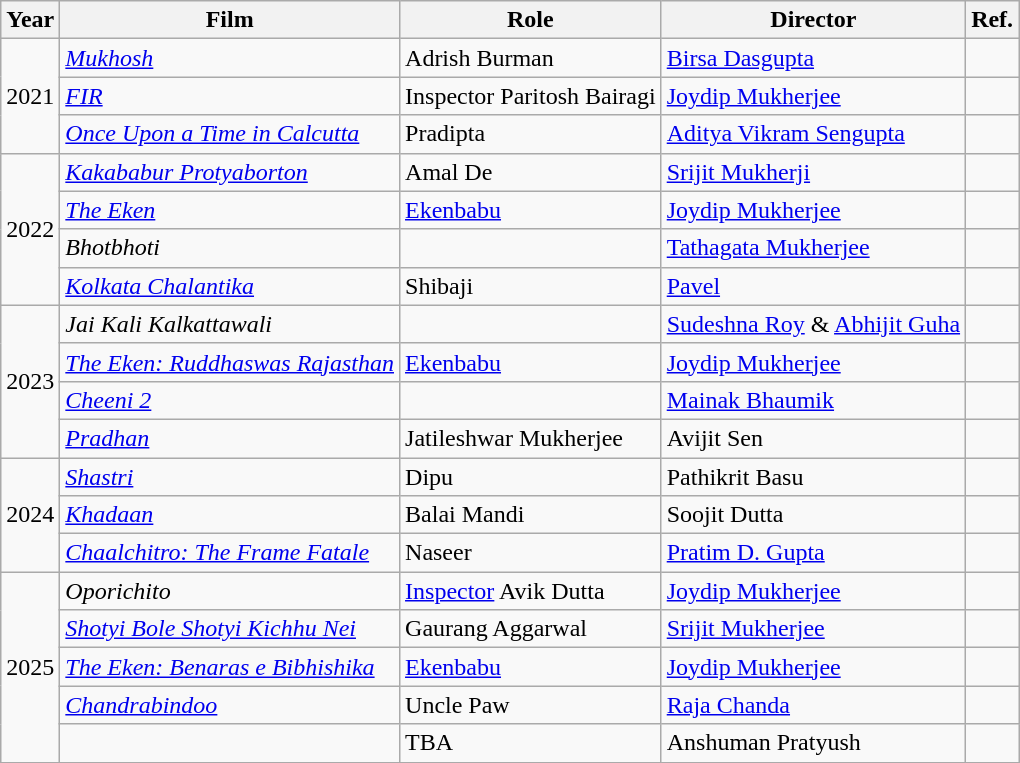<table class="wikitable sortable">
<tr>
<th>Year</th>
<th>Film</th>
<th>Role</th>
<th>Director</th>
<th>Ref.</th>
</tr>
<tr>
<td rowspan="3">2021</td>
<td><em><a href='#'>Mukhosh</a></em></td>
<td>Adrish Burman</td>
<td><a href='#'>Birsa Dasgupta</a></td>
<td></td>
</tr>
<tr>
<td><em><a href='#'>FIR</a></em></td>
<td>Inspector Paritosh Bairagi</td>
<td><a href='#'>Joydip Mukherjee</a></td>
<td><em></em></td>
</tr>
<tr>
<td><em><a href='#'>Once Upon a Time in Calcutta</a></em></td>
<td>Pradipta</td>
<td><a href='#'>Aditya Vikram Sengupta</a></td>
<td></td>
</tr>
<tr>
<td rowspan="4">2022</td>
<td><em><a href='#'>Kakababur Protyaborton</a></em></td>
<td>Amal De</td>
<td><a href='#'>Srijit Mukherji</a></td>
<td></td>
</tr>
<tr>
<td><em><a href='#'>The Eken</a></em></td>
<td><a href='#'>Ekenbabu</a></td>
<td><a href='#'>Joydip Mukherjee</a></td>
<td></td>
</tr>
<tr>
<td><em>Bhotbhoti</em></td>
<td></td>
<td><a href='#'>Tathagata Mukherjee</a></td>
<td></td>
</tr>
<tr>
<td><em><a href='#'>Kolkata Chalantika</a></em></td>
<td>Shibaji</td>
<td><a href='#'>Pavel</a></td>
<td></td>
</tr>
<tr>
<td rowspan="4">2023</td>
<td><em>Jai Kali Kalkattawali</em></td>
<td></td>
<td><a href='#'>Sudeshna Roy</a> & <a href='#'>Abhijit Guha</a></td>
<td></td>
</tr>
<tr>
<td><em><a href='#'>The Eken: Ruddhaswas Rajasthan</a></em></td>
<td><a href='#'>Ekenbabu</a></td>
<td><a href='#'>Joydip Mukherjee</a></td>
<td></td>
</tr>
<tr>
<td><em><a href='#'>Cheeni 2</a></em></td>
<td></td>
<td><a href='#'>Mainak Bhaumik</a></td>
<td></td>
</tr>
<tr>
<td><em><a href='#'>Pradhan</a></em></td>
<td>Jatileshwar Mukherjee</td>
<td>Avijit Sen</td>
<td></td>
</tr>
<tr>
<td rowspan="3">2024</td>
<td><em><a href='#'>Shastri</a></em></td>
<td>Dipu</td>
<td>Pathikrit Basu</td>
<td></td>
</tr>
<tr>
<td><em><a href='#'>Khadaan</a></em></td>
<td>Balai Mandi</td>
<td>Soojit Dutta</td>
<td></td>
</tr>
<tr>
<td><em><a href='#'>Chaalchitro: The Frame Fatale</a></em></td>
<td>Naseer</td>
<td><a href='#'>Pratim D. Gupta</a></td>
<td></td>
</tr>
<tr>
<td rowspan="5">2025</td>
<td><em>Oporichito</em></td>
<td><a href='#'>Inspector</a> Avik Dutta</td>
<td><a href='#'>Joydip Mukherjee</a></td>
<td></td>
</tr>
<tr>
<td><em><a href='#'>Shotyi Bole Shotyi Kichhu Nei</a></em></td>
<td>Gaurang Aggarwal</td>
<td><a href='#'>Srijit Mukherjee</a></td>
<td></td>
</tr>
<tr>
<td><em><a href='#'>The Eken: Benaras e Bibhishika</a></em></td>
<td><a href='#'>Ekenbabu</a></td>
<td><a href='#'>Joydip Mukherjee</a></td>
<td></td>
</tr>
<tr>
<td><em><a href='#'>Chandrabindoo</a></em></td>
<td>Uncle Paw</td>
<td><a href='#'>Raja Chanda</a></td>
<td></td>
</tr>
<tr>
<td></td>
<td>TBA</td>
<td>Anshuman Pratyush</td>
<td></td>
</tr>
<tr>
</tr>
</table>
